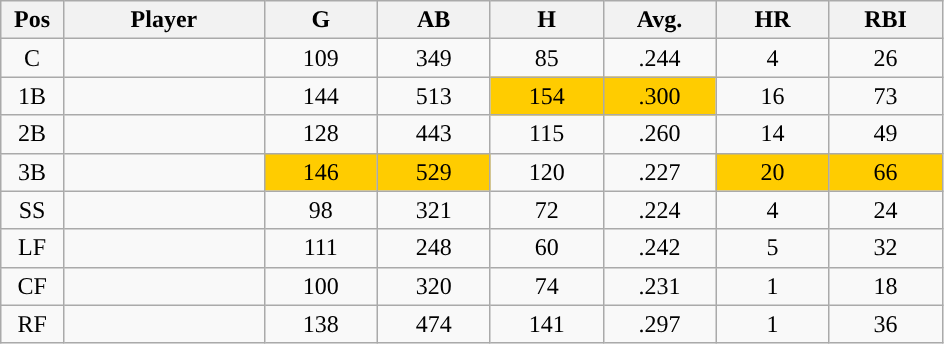<table class="wikitable sortable">
<tr>
<th bgcolor="#DDDDFF" width="5%">Pos</th>
<th bgcolor="#DDDDFF" width="16%">Player</th>
<th bgcolor="#DDDDFF" width="9%">G</th>
<th bgcolor="#DDDDFF" width="9%">AB</th>
<th bgcolor="#DDDDFF" width="9%">H</th>
<th bgcolor="#DDDDFF" width="9%">Avg.</th>
<th bgcolor="#DDDDFF" width="9%">HR</th>
<th bgcolor="#DDDDFF" width="9%">RBI</th>
</tr>
<tr align="center">
<td>C</td>
<td></td>
<td>109</td>
<td>349</td>
<td>85</td>
<td>.244</td>
<td>4</td>
<td>26</td>
</tr>
<tr align="center">
<td>1B</td>
<td></td>
<td>144</td>
<td>513</td>
<td style="background:#fc0;">154</td>
<td style="background:#fc0;">.300</td>
<td>16</td>
<td>73</td>
</tr>
<tr align="center">
<td>2B</td>
<td></td>
<td>128</td>
<td>443</td>
<td>115</td>
<td>.260</td>
<td>14</td>
<td>49</td>
</tr>
<tr align="center">
<td>3B</td>
<td></td>
<td style="background:#fc0;">146</td>
<td style="background:#fc0;">529</td>
<td>120</td>
<td>.227</td>
<td style="background:#fc0;">20</td>
<td style="background:#fc0;">66</td>
</tr>
<tr align="center">
<td>SS</td>
<td></td>
<td>98</td>
<td>321</td>
<td>72</td>
<td>.224</td>
<td>4</td>
<td>24</td>
</tr>
<tr align="center">
<td>LF</td>
<td></td>
<td>111</td>
<td>248</td>
<td>60</td>
<td>.242</td>
<td>5</td>
<td>32</td>
</tr>
<tr align="center">
<td>CF</td>
<td></td>
<td>100</td>
<td>320</td>
<td>74</td>
<td>.231</td>
<td>1</td>
<td>18</td>
</tr>
<tr align="center">
<td>RF</td>
<td></td>
<td>138</td>
<td>474</td>
<td>141</td>
<td>.297</td>
<td>1</td>
<td>36</td>
</tr>
</table>
